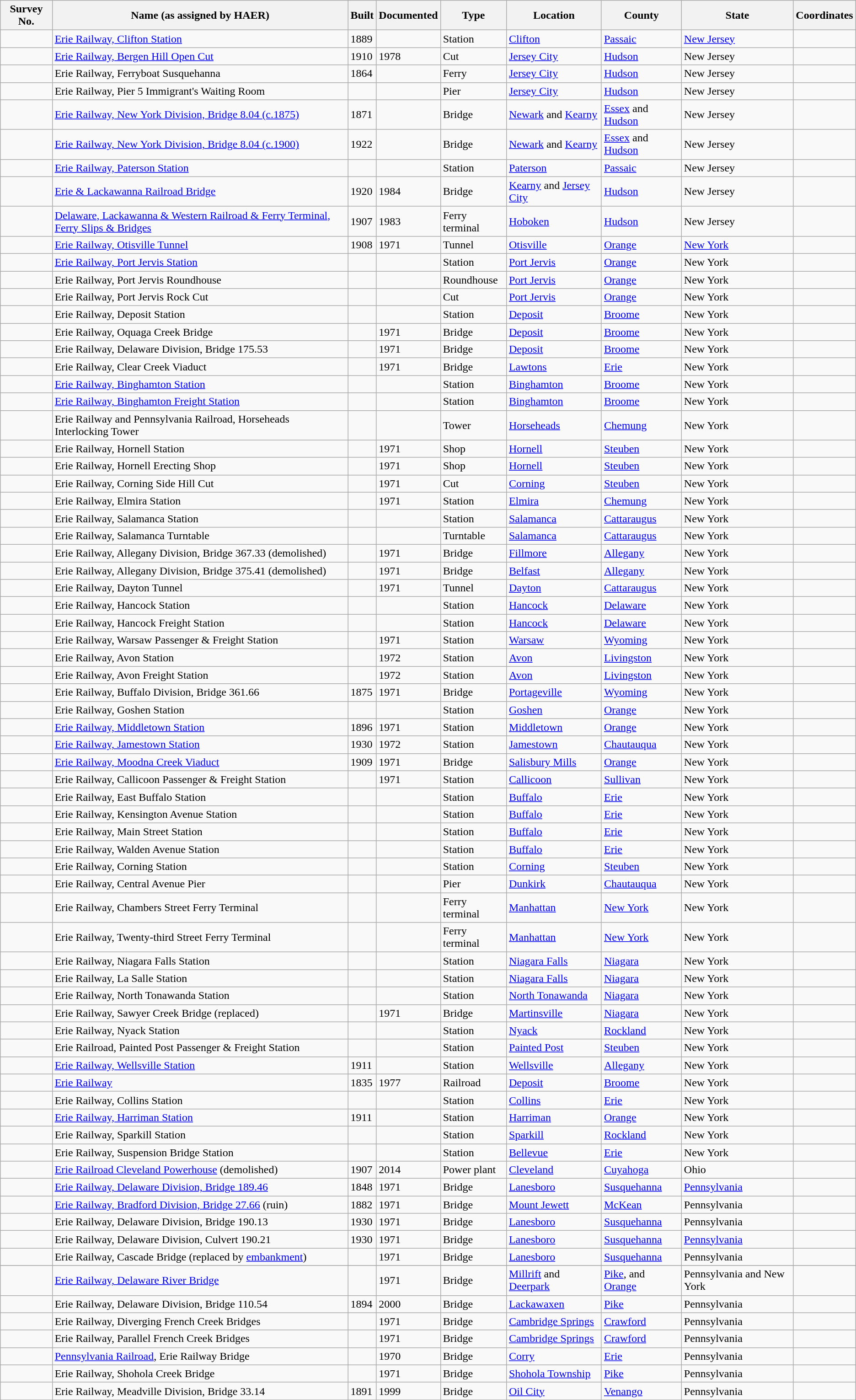<table class="wikitable sortable">
<tr>
<th>Survey No.</th>
<th>Name (as assigned by HAER)</th>
<th>Built</th>
<th>Documented</th>
<th>Type</th>
<th>Location</th>
<th>County</th>
<th>State</th>
<th>Coordinates</th>
</tr>
<tr>
<td></td>
<td><a href='#'>Erie Railway, Clifton Station</a></td>
<td>1889</td>
<td></td>
<td>Station</td>
<td><a href='#'>Clifton</a></td>
<td><a href='#'>Passaic</a></td>
<td><a href='#'>New Jersey</a></td>
<td></td>
</tr>
<tr>
<td></td>
<td><a href='#'>Erie Railway, Bergen Hill Open Cut</a></td>
<td>1910</td>
<td>1978</td>
<td>Cut</td>
<td><a href='#'>Jersey City</a></td>
<td><a href='#'>Hudson</a></td>
<td>New Jersey</td>
<td></td>
</tr>
<tr>
<td></td>
<td>Erie Railway, Ferryboat Susquehanna</td>
<td>1864</td>
<td></td>
<td>Ferry</td>
<td><a href='#'>Jersey City</a></td>
<td><a href='#'>Hudson</a></td>
<td>New Jersey</td>
<td></td>
</tr>
<tr>
<td></td>
<td>Erie Railway, Pier 5 Immigrant's Waiting Room</td>
<td></td>
<td></td>
<td>Pier</td>
<td><a href='#'>Jersey City</a></td>
<td><a href='#'>Hudson</a></td>
<td>New Jersey</td>
<td></td>
</tr>
<tr>
<td></td>
<td><a href='#'>Erie Railway, New York Division, Bridge 8.04 (c.1875)</a></td>
<td>1871</td>
<td></td>
<td>Bridge</td>
<td><a href='#'>Newark</a> and <a href='#'>Kearny</a></td>
<td><a href='#'>Essex</a> and <a href='#'>Hudson</a></td>
<td>New Jersey</td>
<td></td>
</tr>
<tr>
<td></td>
<td><a href='#'>Erie Railway, New York Division, Bridge 8.04 (c.1900)</a></td>
<td>1922</td>
<td></td>
<td>Bridge</td>
<td><a href='#'>Newark</a> and <a href='#'>Kearny</a></td>
<td><a href='#'>Essex</a> and <a href='#'>Hudson</a></td>
<td>New Jersey</td>
<td></td>
</tr>
<tr>
<td></td>
<td><a href='#'>Erie Railway, Paterson Station</a></td>
<td></td>
<td></td>
<td>Station</td>
<td><a href='#'>Paterson</a></td>
<td><a href='#'>Passaic</a></td>
<td>New Jersey</td>
<td></td>
</tr>
<tr>
<td></td>
<td><a href='#'>Erie & Lackawanna Railroad Bridge</a></td>
<td>1920</td>
<td>1984</td>
<td>Bridge</td>
<td><a href='#'>Kearny</a> and <a href='#'>Jersey City</a></td>
<td><a href='#'>Hudson</a></td>
<td>New Jersey</td>
<td></td>
</tr>
<tr>
<td></td>
<td><a href='#'>Delaware, Lackawanna & Western Railroad & Ferry Terminal, Ferry Slips & Bridges</a></td>
<td>1907</td>
<td>1983</td>
<td>Ferry terminal</td>
<td><a href='#'>Hoboken</a></td>
<td><a href='#'>Hudson</a></td>
<td>New Jersey</td>
<td></td>
</tr>
<tr>
<td></td>
<td><a href='#'>Erie Railway, Otisville Tunnel</a></td>
<td>1908</td>
<td>1971</td>
<td>Tunnel</td>
<td><a href='#'>Otisville</a></td>
<td><a href='#'>Orange</a></td>
<td><a href='#'>New York</a></td>
<td></td>
</tr>
<tr>
<td></td>
<td><a href='#'>Erie Railway, Port Jervis Station</a></td>
<td></td>
<td></td>
<td>Station</td>
<td><a href='#'>Port Jervis</a></td>
<td><a href='#'>Orange</a></td>
<td>New York</td>
<td></td>
</tr>
<tr>
<td></td>
<td>Erie Railway, Port Jervis Roundhouse</td>
<td></td>
<td></td>
<td>Roundhouse</td>
<td><a href='#'>Port Jervis</a></td>
<td><a href='#'>Orange</a></td>
<td>New York</td>
<td></td>
</tr>
<tr>
<td></td>
<td>Erie Railway, Port Jervis Rock Cut</td>
<td></td>
<td></td>
<td>Cut</td>
<td><a href='#'>Port Jervis</a></td>
<td><a href='#'>Orange</a></td>
<td>New York</td>
<td></td>
</tr>
<tr>
<td></td>
<td>Erie Railway, Deposit Station</td>
<td></td>
<td></td>
<td>Station</td>
<td><a href='#'>Deposit</a></td>
<td><a href='#'>Broome</a></td>
<td>New York</td>
<td></td>
</tr>
<tr>
<td></td>
<td>Erie Railway, Oquaga Creek Bridge</td>
<td></td>
<td>1971</td>
<td>Bridge</td>
<td><a href='#'>Deposit</a></td>
<td><a href='#'>Broome</a></td>
<td>New York</td>
<td></td>
</tr>
<tr>
<td></td>
<td>Erie Railway, Delaware Division, Bridge 175.53</td>
<td></td>
<td>1971</td>
<td>Bridge</td>
<td><a href='#'>Deposit</a></td>
<td><a href='#'>Broome</a></td>
<td>New York</td>
<td></td>
</tr>
<tr>
<td></td>
<td>Erie Railway, Clear Creek Viaduct</td>
<td></td>
<td>1971</td>
<td>Bridge</td>
<td><a href='#'>Lawtons</a></td>
<td><a href='#'>Erie</a></td>
<td>New York</td>
<td></td>
</tr>
<tr>
<td></td>
<td><a href='#'>Erie Railway, Binghamton Station</a></td>
<td></td>
<td></td>
<td>Station</td>
<td><a href='#'>Binghamton</a></td>
<td><a href='#'>Broome</a></td>
<td>New York</td>
<td></td>
</tr>
<tr>
<td></td>
<td><a href='#'>Erie Railway, Binghamton Freight Station</a></td>
<td></td>
<td></td>
<td>Station</td>
<td><a href='#'>Binghamton</a></td>
<td><a href='#'>Broome</a></td>
<td>New York</td>
<td></td>
</tr>
<tr>
<td></td>
<td>Erie Railway and Pennsylvania Railroad, Horseheads Interlocking Tower</td>
<td></td>
<td></td>
<td>Tower</td>
<td><a href='#'>Horseheads</a></td>
<td><a href='#'>Chemung</a></td>
<td>New York</td>
<td></td>
</tr>
<tr>
<td></td>
<td>Erie Railway, Hornell Station</td>
<td></td>
<td>1971</td>
<td>Shop</td>
<td><a href='#'>Hornell</a></td>
<td><a href='#'>Steuben</a></td>
<td>New York</td>
<td></td>
</tr>
<tr>
<td></td>
<td>Erie Railway, Hornell Erecting Shop</td>
<td></td>
<td>1971</td>
<td>Shop</td>
<td><a href='#'>Hornell</a></td>
<td><a href='#'>Steuben</a></td>
<td>New York</td>
<td></td>
</tr>
<tr>
<td></td>
<td>Erie Railway, Corning Side Hill Cut</td>
<td></td>
<td>1971</td>
<td>Cut</td>
<td><a href='#'>Corning</a></td>
<td><a href='#'>Steuben</a></td>
<td>New York</td>
<td></td>
</tr>
<tr>
<td></td>
<td>Erie Railway, Elmira Station</td>
<td></td>
<td>1971</td>
<td>Station</td>
<td><a href='#'>Elmira</a></td>
<td><a href='#'>Chemung</a></td>
<td>New York</td>
<td></td>
</tr>
<tr>
<td></td>
<td>Erie Railway, Salamanca Station</td>
<td></td>
<td></td>
<td>Station</td>
<td><a href='#'>Salamanca</a></td>
<td><a href='#'>Cattaraugus</a></td>
<td>New York</td>
<td></td>
</tr>
<tr>
<td></td>
<td>Erie Railway, Salamanca Turntable</td>
<td></td>
<td></td>
<td>Turntable</td>
<td><a href='#'>Salamanca</a></td>
<td><a href='#'>Cattaraugus</a></td>
<td>New York</td>
<td></td>
</tr>
<tr>
<td></td>
<td>Erie Railway, Allegany Division, Bridge 367.33 (demolished)</td>
<td></td>
<td>1971</td>
<td>Bridge</td>
<td><a href='#'>Fillmore</a></td>
<td><a href='#'>Allegany</a></td>
<td>New York</td>
<td></td>
</tr>
<tr>
<td></td>
<td>Erie Railway, Allegany Division, Bridge 375.41 (demolished)</td>
<td></td>
<td>1971</td>
<td>Bridge</td>
<td><a href='#'>Belfast</a></td>
<td><a href='#'>Allegany</a></td>
<td>New York</td>
<td></td>
</tr>
<tr>
<td></td>
<td>Erie Railway, Dayton Tunnel</td>
<td></td>
<td>1971</td>
<td>Tunnel</td>
<td><a href='#'>Dayton</a></td>
<td><a href='#'>Cattaraugus</a></td>
<td>New York</td>
<td></td>
</tr>
<tr>
<td></td>
<td>Erie Railway, Hancock Station</td>
<td></td>
<td></td>
<td>Station</td>
<td><a href='#'>Hancock</a></td>
<td><a href='#'>Delaware</a></td>
<td>New York</td>
<td></td>
</tr>
<tr>
<td></td>
<td>Erie Railway, Hancock Freight Station</td>
<td></td>
<td></td>
<td>Station</td>
<td><a href='#'>Hancock</a></td>
<td><a href='#'>Delaware</a></td>
<td>New York</td>
<td></td>
</tr>
<tr>
<td></td>
<td>Erie Railway, Warsaw Passenger & Freight Station</td>
<td></td>
<td>1971</td>
<td>Station</td>
<td><a href='#'>Warsaw</a></td>
<td><a href='#'>Wyoming</a></td>
<td>New York</td>
<td></td>
</tr>
<tr>
<td></td>
<td>Erie Railway, Avon Station</td>
<td></td>
<td>1972</td>
<td>Station</td>
<td><a href='#'>Avon</a></td>
<td><a href='#'>Livingston</a></td>
<td>New York</td>
</tr>
<tr>
<td></td>
<td>Erie Railway, Avon Freight Station</td>
<td></td>
<td>1972</td>
<td>Station</td>
<td><a href='#'>Avon</a></td>
<td><a href='#'>Livingston</a></td>
<td>New York</td>
<td></td>
</tr>
<tr>
<td></td>
<td>Erie Railway, Buffalo Division, Bridge 361.66</td>
<td>1875</td>
<td>1971</td>
<td>Bridge</td>
<td><a href='#'>Portageville</a></td>
<td><a href='#'>Wyoming</a></td>
<td>New York</td>
<td></td>
</tr>
<tr>
<td></td>
<td>Erie Railway, Goshen Station</td>
<td></td>
<td></td>
<td>Station</td>
<td><a href='#'>Goshen</a></td>
<td><a href='#'>Orange</a></td>
<td>New York</td>
<td></td>
</tr>
<tr>
<td></td>
<td><a href='#'>Erie Railway, Middletown Station</a></td>
<td>1896</td>
<td>1971</td>
<td>Station</td>
<td><a href='#'>Middletown</a></td>
<td><a href='#'>Orange</a></td>
<td>New York</td>
<td></td>
</tr>
<tr>
<td></td>
<td><a href='#'>Erie Railway, Jamestown Station</a></td>
<td>1930</td>
<td>1972</td>
<td>Station</td>
<td><a href='#'>Jamestown</a></td>
<td><a href='#'>Chautauqua</a></td>
<td>New York</td>
<td></td>
</tr>
<tr>
<td></td>
<td><a href='#'>Erie Railway, Moodna Creek Viaduct</a></td>
<td>1909</td>
<td>1971</td>
<td>Bridge</td>
<td><a href='#'>Salisbury Mills</a></td>
<td><a href='#'>Orange</a></td>
<td>New York</td>
<td></td>
</tr>
<tr>
<td></td>
<td>Erie Railway, Callicoon Passenger & Freight Station</td>
<td></td>
<td>1971</td>
<td>Station</td>
<td><a href='#'>Callicoon</a></td>
<td><a href='#'>Sullivan</a></td>
<td>New York</td>
<td></td>
</tr>
<tr>
<td></td>
<td>Erie Railway, East Buffalo Station</td>
<td></td>
<td></td>
<td>Station</td>
<td><a href='#'>Buffalo</a></td>
<td><a href='#'>Erie</a></td>
<td>New York</td>
<td></td>
</tr>
<tr>
<td></td>
<td>Erie Railway, Kensington Avenue Station</td>
<td></td>
<td></td>
<td>Station</td>
<td><a href='#'>Buffalo</a></td>
<td><a href='#'>Erie</a></td>
<td>New York</td>
<td></td>
</tr>
<tr>
<td></td>
<td>Erie Railway, Main Street Station</td>
<td></td>
<td></td>
<td>Station</td>
<td><a href='#'>Buffalo</a></td>
<td><a href='#'>Erie</a></td>
<td>New York</td>
<td></td>
</tr>
<tr>
<td></td>
<td>Erie Railway, Walden Avenue Station</td>
<td></td>
<td></td>
<td>Station</td>
<td><a href='#'>Buffalo</a></td>
<td><a href='#'>Erie</a></td>
<td>New York</td>
<td></td>
</tr>
<tr>
<td></td>
<td>Erie Railway, Corning Station</td>
<td></td>
<td></td>
<td>Station</td>
<td><a href='#'>Corning</a></td>
<td><a href='#'>Steuben</a></td>
<td>New York</td>
<td></td>
</tr>
<tr>
<td></td>
<td>Erie Railway, Central Avenue Pier</td>
<td></td>
<td></td>
<td>Pier</td>
<td><a href='#'>Dunkirk</a></td>
<td><a href='#'>Chautauqua</a></td>
<td>New York</td>
<td></td>
</tr>
<tr>
<td></td>
<td>Erie Railway, Chambers Street Ferry Terminal</td>
<td></td>
<td></td>
<td>Ferry terminal</td>
<td><a href='#'>Manhattan</a></td>
<td><a href='#'>New York</a></td>
<td>New York</td>
<td></td>
</tr>
<tr>
<td></td>
<td>Erie Railway, Twenty-third Street Ferry Terminal</td>
<td></td>
<td></td>
<td>Ferry terminal</td>
<td><a href='#'>Manhattan</a></td>
<td><a href='#'>New York</a></td>
<td>New York</td>
<td></td>
</tr>
<tr>
<td></td>
<td>Erie Railway, Niagara Falls Station</td>
<td></td>
<td></td>
<td>Station</td>
<td><a href='#'>Niagara Falls</a></td>
<td><a href='#'>Niagara</a></td>
<td>New York</td>
<td></td>
</tr>
<tr>
<td></td>
<td>Erie Railway, La Salle Station</td>
<td></td>
<td></td>
<td>Station</td>
<td><a href='#'>Niagara Falls</a></td>
<td><a href='#'>Niagara</a></td>
<td>New York</td>
<td></td>
</tr>
<tr>
<td></td>
<td>Erie Railway, North Tonawanda Station</td>
<td></td>
<td></td>
<td>Station</td>
<td><a href='#'>North Tonawanda</a></td>
<td><a href='#'>Niagara</a></td>
<td>New York</td>
<td></td>
</tr>
<tr>
<td></td>
<td>Erie Railway, Sawyer Creek Bridge (replaced)</td>
<td></td>
<td>1971</td>
<td>Bridge</td>
<td><a href='#'>Martinsville</a></td>
<td><a href='#'>Niagara</a></td>
<td>New York</td>
<td></td>
</tr>
<tr>
<td></td>
<td>Erie Railway, Nyack Station</td>
<td></td>
<td></td>
<td>Station</td>
<td><a href='#'>Nyack</a></td>
<td><a href='#'>Rockland</a></td>
<td>New York</td>
<td></td>
</tr>
<tr>
<td></td>
<td>Erie Railroad, Painted Post Passenger & Freight Station</td>
<td></td>
<td></td>
<td>Station</td>
<td><a href='#'>Painted Post</a></td>
<td><a href='#'>Steuben</a></td>
<td>New York</td>
<td></td>
</tr>
<tr>
<td></td>
<td><a href='#'>Erie Railway, Wellsville Station</a></td>
<td>1911</td>
<td></td>
<td>Station</td>
<td><a href='#'>Wellsville</a></td>
<td><a href='#'>Allegany</a></td>
<td>New York</td>
<td></td>
</tr>
<tr>
<td></td>
<td><a href='#'>Erie Railway</a></td>
<td>1835</td>
<td>1977</td>
<td>Railroad</td>
<td><a href='#'>Deposit</a></td>
<td><a href='#'>Broome</a></td>
<td>New York</td>
<td></td>
</tr>
<tr>
<td></td>
<td>Erie Railway, Collins Station</td>
<td></td>
<td></td>
<td>Station</td>
<td><a href='#'>Collins</a></td>
<td><a href='#'>Erie</a></td>
<td>New York</td>
<td></td>
</tr>
<tr>
<td></td>
<td><a href='#'>Erie Railway, Harriman Station</a></td>
<td>1911</td>
<td></td>
<td>Station</td>
<td><a href='#'>Harriman</a></td>
<td><a href='#'>Orange</a></td>
<td>New York</td>
<td></td>
</tr>
<tr>
<td></td>
<td>Erie Railway, Sparkill Station</td>
<td></td>
<td></td>
<td>Station</td>
<td><a href='#'>Sparkill</a></td>
<td><a href='#'>Rockland</a></td>
<td>New York</td>
<td></td>
</tr>
<tr>
<td></td>
<td>Erie Railway, Suspension Bridge Station</td>
<td></td>
<td></td>
<td>Station</td>
<td><a href='#'>Bellevue</a></td>
<td><a href='#'>Erie</a></td>
<td>New York</td>
<td></td>
</tr>
<tr>
<td></td>
<td><a href='#'>Erie Railroad Cleveland Powerhouse</a> (demolished)</td>
<td>1907</td>
<td>2014</td>
<td>Power plant</td>
<td><a href='#'>Cleveland</a></td>
<td><a href='#'>Cuyahoga</a></td>
<td>Ohio</td>
<td></td>
</tr>
<tr>
<td></td>
<td><a href='#'>Erie Railway, Delaware Division, Bridge 189.46</a></td>
<td>1848</td>
<td>1971</td>
<td>Bridge</td>
<td><a href='#'>Lanesboro</a></td>
<td><a href='#'>Susquehanna</a></td>
<td><a href='#'>Pennsylvania</a></td>
<td></td>
</tr>
<tr>
<td></td>
<td><a href='#'>Erie Railway, Bradford Division, Bridge 27.66</a> (ruin)</td>
<td>1882</td>
<td>1971</td>
<td>Bridge</td>
<td><a href='#'>Mount Jewett</a></td>
<td><a href='#'>McKean</a></td>
<td>Pennsylvania</td>
<td></td>
</tr>
<tr>
<td></td>
<td>Erie Railway, Delaware Division, Bridge 190.13</td>
<td>1930</td>
<td>1971</td>
<td>Bridge</td>
<td><a href='#'>Lanesboro</a></td>
<td><a href='#'>Susquehanna</a></td>
<td>Pennsylvania</td>
<td></td>
</tr>
<tr>
<td></td>
<td>Erie Railway, Delaware Division, Culvert 190.21</td>
<td>1930</td>
<td>1971</td>
<td>Bridge</td>
<td><a href='#'>Lanesboro</a></td>
<td><a href='#'>Susquehanna</a></td>
<td><a href='#'>Pennsylvania</a></td>
<td></td>
</tr>
<tr>
<td></td>
<td>Erie Railway, Cascade Bridge (replaced by <a href='#'>embankment</a>)</td>
<td></td>
<td>1971</td>
<td>Bridge</td>
<td><a href='#'>Lanesboro</a></td>
<td><a href='#'>Susquehanna</a></td>
<td>Pennsylvania</td>
<td></td>
</tr>
<tr>
</tr>
<tr>
<td></td>
<td><a href='#'>Erie Railway, Delaware River Bridge</a></td>
<td></td>
<td>1971</td>
<td>Bridge</td>
<td><a href='#'>Millrift</a> and <a href='#'>Deerpark</a></td>
<td><a href='#'>Pike</a>, and <a href='#'>Orange</a></td>
<td>Pennsylvania and New York</td>
<td></td>
</tr>
<tr>
<td></td>
<td>Erie Railway, Delaware Division, Bridge 110.54</td>
<td>1894</td>
<td>2000</td>
<td>Bridge</td>
<td><a href='#'>Lackawaxen</a></td>
<td><a href='#'>Pike</a></td>
<td>Pennsylvania</td>
<td></td>
</tr>
<tr>
<td></td>
<td>Erie Railway, Diverging French Creek Bridges</td>
<td></td>
<td>1971</td>
<td>Bridge</td>
<td><a href='#'>Cambridge Springs</a></td>
<td><a href='#'>Crawford</a></td>
<td>Pennsylvania</td>
<td></td>
</tr>
<tr>
<td></td>
<td>Erie Railway, Parallel French Creek Bridges</td>
<td></td>
<td>1971</td>
<td>Bridge</td>
<td><a href='#'>Cambridge Springs</a></td>
<td><a href='#'>Crawford</a></td>
<td>Pennsylvania</td>
<td></td>
</tr>
<tr>
<td></td>
<td><a href='#'>Pennsylvania Railroad</a>, Erie Railway Bridge</td>
<td></td>
<td>1970</td>
<td>Bridge</td>
<td><a href='#'>Corry</a></td>
<td><a href='#'>Erie</a></td>
<td>Pennsylvania</td>
<td></td>
</tr>
<tr>
<td></td>
<td>Erie Railway, Shohola Creek Bridge</td>
<td></td>
<td>1971</td>
<td>Bridge</td>
<td><a href='#'>Shohola Township</a></td>
<td><a href='#'>Pike</a></td>
<td>Pennsylvania</td>
<td></td>
</tr>
<tr>
<td></td>
<td>Erie Railway, Meadville Division, Bridge 33.14</td>
<td>1891</td>
<td>1999</td>
<td>Bridge</td>
<td><a href='#'>Oil City</a></td>
<td><a href='#'>Venango</a></td>
<td>Pennsylvania</td>
<td></td>
</tr>
</table>
